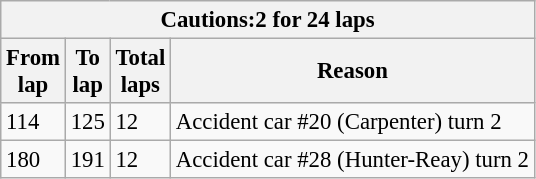<table class="wikitable" style="font-size: 95%">
<tr>
<th colspan=4>Cautions:2 for 24 laps</th>
</tr>
<tr>
<th>From<br>lap</th>
<th>To<br>lap</th>
<th>Total<br>laps</th>
<th>Reason</th>
</tr>
<tr>
<td>114</td>
<td>125</td>
<td>12</td>
<td>Accident car #20 (Carpenter) turn 2</td>
</tr>
<tr>
<td>180</td>
<td>191</td>
<td>12</td>
<td>Accident car #28 (Hunter-Reay) turn 2</td>
</tr>
</table>
